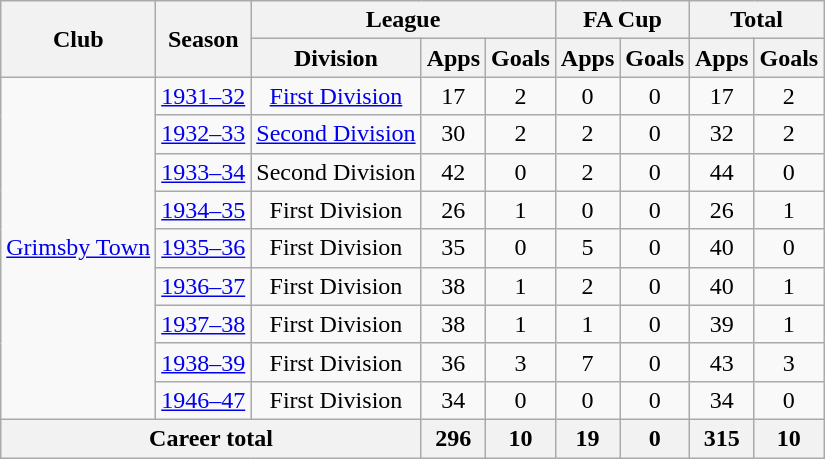<table class="wikitable" style="text-align: center;">
<tr>
<th rowspan="2">Club</th>
<th rowspan="2">Season</th>
<th colspan="3">League</th>
<th colspan="2">FA Cup</th>
<th colspan="2">Total</th>
</tr>
<tr>
<th>Division</th>
<th>Apps</th>
<th>Goals</th>
<th>Apps</th>
<th>Goals</th>
<th>Apps</th>
<th>Goals</th>
</tr>
<tr>
<td rowspan="9"><a href='#'>Grimsby Town</a></td>
<td><a href='#'>1931–32</a></td>
<td><a href='#'>First Division</a></td>
<td>17</td>
<td>2</td>
<td>0</td>
<td>0</td>
<td>17</td>
<td>2</td>
</tr>
<tr>
<td><a href='#'>1932–33</a></td>
<td><a href='#'>Second Division</a></td>
<td>30</td>
<td>2</td>
<td>2</td>
<td>0</td>
<td>32</td>
<td>2</td>
</tr>
<tr>
<td><a href='#'>1933–34</a></td>
<td>Second Division</td>
<td>42</td>
<td>0</td>
<td>2</td>
<td>0</td>
<td>44</td>
<td>0</td>
</tr>
<tr>
<td><a href='#'>1934–35</a></td>
<td>First Division</td>
<td>26</td>
<td>1</td>
<td>0</td>
<td>0</td>
<td>26</td>
<td>1</td>
</tr>
<tr>
<td><a href='#'>1935–36</a></td>
<td>First Division</td>
<td>35</td>
<td>0</td>
<td>5</td>
<td>0</td>
<td>40</td>
<td>0</td>
</tr>
<tr>
<td><a href='#'>1936–37</a></td>
<td>First Division</td>
<td>38</td>
<td>1</td>
<td>2</td>
<td>0</td>
<td>40</td>
<td>1</td>
</tr>
<tr>
<td><a href='#'>1937–38</a></td>
<td>First Division</td>
<td>38</td>
<td>1</td>
<td>1</td>
<td>0</td>
<td>39</td>
<td>1</td>
</tr>
<tr>
<td><a href='#'>1938–39</a></td>
<td>First Division</td>
<td>36</td>
<td>3</td>
<td>7</td>
<td>0</td>
<td>43</td>
<td>3</td>
</tr>
<tr>
<td><a href='#'>1946–47</a></td>
<td>First Division</td>
<td>34</td>
<td>0</td>
<td>0</td>
<td>0</td>
<td>34</td>
<td>0</td>
</tr>
<tr>
<th colspan="3">Career total</th>
<th>296</th>
<th>10</th>
<th>19</th>
<th>0</th>
<th>315</th>
<th>10</th>
</tr>
</table>
